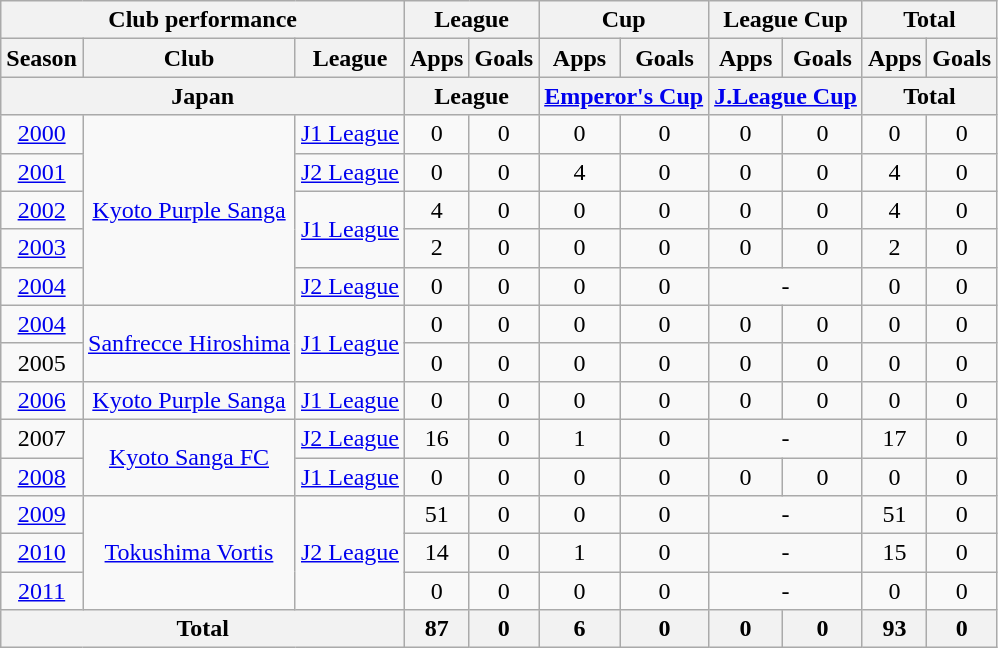<table class="wikitable" style="text-align:center;">
<tr>
<th colspan=3>Club performance</th>
<th colspan=2>League</th>
<th colspan=2>Cup</th>
<th colspan=2>League Cup</th>
<th colspan=2>Total</th>
</tr>
<tr>
<th>Season</th>
<th>Club</th>
<th>League</th>
<th>Apps</th>
<th>Goals</th>
<th>Apps</th>
<th>Goals</th>
<th>Apps</th>
<th>Goals</th>
<th>Apps</th>
<th>Goals</th>
</tr>
<tr>
<th colspan=3>Japan</th>
<th colspan=2>League</th>
<th colspan=2><a href='#'>Emperor's Cup</a></th>
<th colspan=2><a href='#'>J.League Cup</a></th>
<th colspan=2>Total</th>
</tr>
<tr>
<td><a href='#'>2000</a></td>
<td rowspan="5"><a href='#'>Kyoto Purple Sanga</a></td>
<td><a href='#'>J1 League</a></td>
<td>0</td>
<td>0</td>
<td>0</td>
<td>0</td>
<td>0</td>
<td>0</td>
<td>0</td>
<td>0</td>
</tr>
<tr>
<td><a href='#'>2001</a></td>
<td><a href='#'>J2 League</a></td>
<td>0</td>
<td>0</td>
<td>4</td>
<td>0</td>
<td>0</td>
<td>0</td>
<td>4</td>
<td>0</td>
</tr>
<tr>
<td><a href='#'>2002</a></td>
<td rowspan="2"><a href='#'>J1 League</a></td>
<td>4</td>
<td>0</td>
<td>0</td>
<td>0</td>
<td>0</td>
<td>0</td>
<td>4</td>
<td>0</td>
</tr>
<tr>
<td><a href='#'>2003</a></td>
<td>2</td>
<td>0</td>
<td>0</td>
<td>0</td>
<td>0</td>
<td>0</td>
<td>2</td>
<td>0</td>
</tr>
<tr>
<td><a href='#'>2004</a></td>
<td><a href='#'>J2 League</a></td>
<td>0</td>
<td>0</td>
<td>0</td>
<td>0</td>
<td colspan="2">-</td>
<td>0</td>
<td>0</td>
</tr>
<tr>
<td><a href='#'>2004</a></td>
<td rowspan="2"><a href='#'>Sanfrecce Hiroshima</a></td>
<td rowspan="2"><a href='#'>J1 League</a></td>
<td>0</td>
<td>0</td>
<td>0</td>
<td>0</td>
<td>0</td>
<td>0</td>
<td>0</td>
<td>0</td>
</tr>
<tr>
<td>2005</td>
<td>0</td>
<td>0</td>
<td>0</td>
<td>0</td>
<td>0</td>
<td>0</td>
<td>0</td>
<td>0</td>
</tr>
<tr>
<td><a href='#'>2006</a></td>
<td><a href='#'>Kyoto Purple Sanga</a></td>
<td><a href='#'>J1 League</a></td>
<td>0</td>
<td>0</td>
<td>0</td>
<td>0</td>
<td>0</td>
<td>0</td>
<td>0</td>
<td>0</td>
</tr>
<tr>
<td>2007</td>
<td rowspan="2"><a href='#'>Kyoto Sanga FC</a></td>
<td><a href='#'>J2 League</a></td>
<td>16</td>
<td>0</td>
<td>1</td>
<td>0</td>
<td colspan="2">-</td>
<td>17</td>
<td>0</td>
</tr>
<tr>
<td><a href='#'>2008</a></td>
<td><a href='#'>J1 League</a></td>
<td>0</td>
<td>0</td>
<td>0</td>
<td>0</td>
<td>0</td>
<td>0</td>
<td>0</td>
<td>0</td>
</tr>
<tr>
<td><a href='#'>2009</a></td>
<td rowspan="3"><a href='#'>Tokushima Vortis</a></td>
<td rowspan="3"><a href='#'>J2 League</a></td>
<td>51</td>
<td>0</td>
<td>0</td>
<td>0</td>
<td colspan="2">-</td>
<td>51</td>
<td>0</td>
</tr>
<tr>
<td><a href='#'>2010</a></td>
<td>14</td>
<td>0</td>
<td>1</td>
<td>0</td>
<td colspan="2">-</td>
<td>15</td>
<td>0</td>
</tr>
<tr>
<td><a href='#'>2011</a></td>
<td>0</td>
<td>0</td>
<td>0</td>
<td>0</td>
<td colspan="2">-</td>
<td>0</td>
<td>0</td>
</tr>
<tr>
<th colspan=3>Total</th>
<th>87</th>
<th>0</th>
<th>6</th>
<th>0</th>
<th>0</th>
<th>0</th>
<th>93</th>
<th>0</th>
</tr>
</table>
